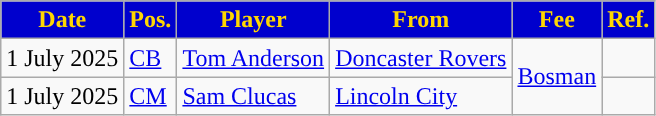<table class="wikitable plainrowheaders sortable">
<tr>
<th style="background:mediumblue;color:gold;">Date</th>
<th style="background:mediumblue;color:gold;">Pos.</th>
<th style="background:mediumblue;color:gold;">Player</th>
<th style="background:mediumblue;color:gold;">From</th>
<th style="background:mediumblue;color:gold;">Fee</th>
<th style="background:mediumblue;color:gold;">Ref.</th>
</tr>
<tr>
<td>1 July 2025</td>
<td><a href='#'>CB</a></td>
<td> <a href='#'>Tom Anderson</a></td>
<td> <a href='#'>Doncaster Rovers</a></td>
<td rowspan="2"><a href='#'>Bosman</a></td>
<td></td>
</tr>
<tr>
<td>1 July 2025</td>
<td><a href='#'>CM</a></td>
<td> <a href='#'>Sam Clucas</a></td>
<td> <a href='#'>Lincoln City</a></td>
<td></td>
</tr>
</table>
